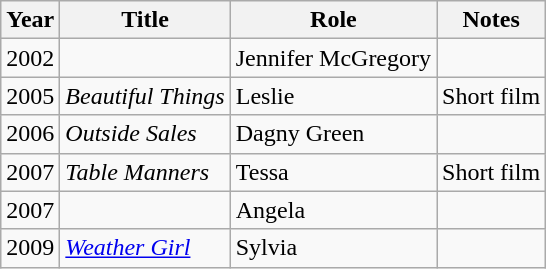<table class="wikitable sortable">
<tr>
<th>Year</th>
<th>Title</th>
<th>Role</th>
<th class="unsortable">Notes</th>
</tr>
<tr>
<td>2002</td>
<td><em></em></td>
<td>Jennifer McGregory</td>
<td></td>
</tr>
<tr>
<td>2005</td>
<td><em>Beautiful Things</em></td>
<td>Leslie</td>
<td>Short film</td>
</tr>
<tr>
<td>2006</td>
<td><em>Outside Sales</em></td>
<td>Dagny Green</td>
<td></td>
</tr>
<tr>
<td>2007</td>
<td><em>Table Manners</em></td>
<td>Tessa</td>
<td>Short film</td>
</tr>
<tr>
<td>2007</td>
<td><em></em></td>
<td>Angela</td>
<td></td>
</tr>
<tr>
<td>2009</td>
<td><em><a href='#'>Weather Girl</a></em></td>
<td>Sylvia</td>
<td></td>
</tr>
</table>
